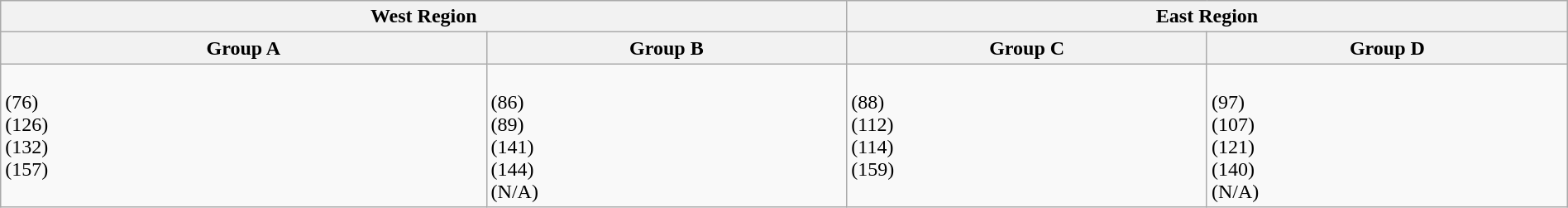<table class="wikitable" style="width:100%;">
<tr>
<th width=50% colspan=2>West Region</th>
<th width=50% colspan=2>East Region</th>
</tr>
<tr>
<th width=31%>Group A</th>
<th width=23%>Group B</th>
<th width=23%>Group C</th>
<th width=23%>Group D</th>
</tr>
<tr>
<td valign=top><br> (76)<br>
 (126)<br>
 (132)<br>
 (157)</td>
<td valign=top><br> (86)<br>
 (89)<br>
 (141)<br>
 (144)<br>
 (N/A)</td>
<td valign=top><br> (88)<br>
 (112)<br>
 (114)<br>
 (159)</td>
<td valign=top><br> (97)<br>
 (107)<br>
 (121)<br>
 (140)<br>
 (N/A)</td>
</tr>
</table>
